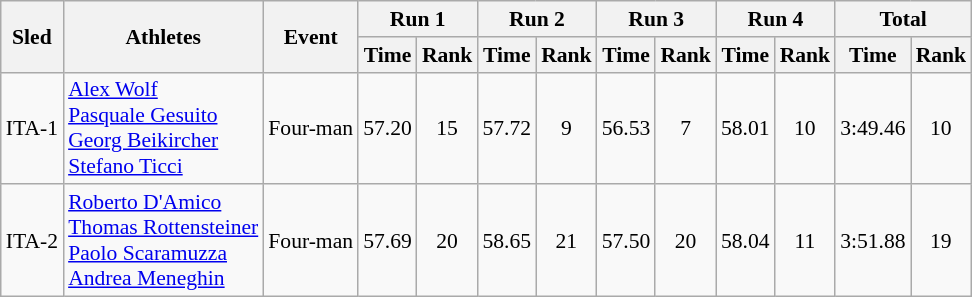<table class="wikitable"  border="1" style="font-size:90%">
<tr>
<th rowspan="2">Sled</th>
<th rowspan="2">Athletes</th>
<th rowspan="2">Event</th>
<th colspan="2">Run 1</th>
<th colspan="2">Run 2</th>
<th colspan="2">Run 3</th>
<th colspan="2">Run 4</th>
<th colspan="2">Total</th>
</tr>
<tr>
<th>Time</th>
<th>Rank</th>
<th>Time</th>
<th>Rank</th>
<th>Time</th>
<th>Rank</th>
<th>Time</th>
<th>Rank</th>
<th>Time</th>
<th>Rank</th>
</tr>
<tr>
<td align="center">ITA-1</td>
<td><a href='#'>Alex Wolf</a><br><a href='#'>Pasquale Gesuito</a><br><a href='#'>Georg Beikircher</a><br><a href='#'>Stefano Ticci</a></td>
<td>Four-man</td>
<td align="center">57.20</td>
<td align="center">15</td>
<td align="center">57.72</td>
<td align="center">9</td>
<td align="center">56.53</td>
<td align="center">7</td>
<td align="center">58.01</td>
<td align="center">10</td>
<td align="center">3:49.46</td>
<td align="center">10</td>
</tr>
<tr>
<td align="center">ITA-2</td>
<td><a href='#'>Roberto D'Amico</a><br><a href='#'>Thomas Rottensteiner</a><br><a href='#'>Paolo Scaramuzza</a><br><a href='#'>Andrea Meneghin</a></td>
<td>Four-man</td>
<td align="center">57.69</td>
<td align="center">20</td>
<td align="center">58.65</td>
<td align="center">21</td>
<td align="center">57.50</td>
<td align="center">20</td>
<td align="center">58.04</td>
<td align="center">11</td>
<td align="center">3:51.88</td>
<td align="center">19</td>
</tr>
</table>
